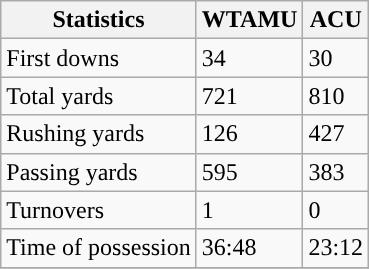<table class="wikitable" style="float: left;">
<tr>
<th>Statistics</th>
<th>WTAMU</th>
<th>ACU</th>
</tr>
<tr>
<td>First downs</td>
<td>34</td>
<td>30</td>
</tr>
<tr>
<td>Total yards</td>
<td>721</td>
<td>810</td>
</tr>
<tr>
<td>Rushing yards</td>
<td>126</td>
<td>427</td>
</tr>
<tr>
<td>Passing yards</td>
<td>595</td>
<td>383</td>
</tr>
<tr>
<td>Turnovers</td>
<td>1</td>
<td>0</td>
</tr>
<tr>
<td>Time of possession</td>
<td>36:48</td>
<td>23:12</td>
</tr>
<tr>
</tr>
</table>
